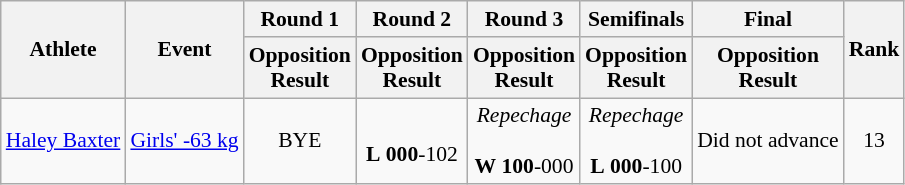<table class="wikitable" border="1" style="font-size:90%">
<tr>
<th rowspan=2>Athlete</th>
<th rowspan=2>Event</th>
<th>Round 1</th>
<th>Round 2</th>
<th>Round 3</th>
<th>Semifinals</th>
<th>Final</th>
<th rowspan=2>Rank</th>
</tr>
<tr>
<th>Opposition<br>Result</th>
<th>Opposition<br>Result</th>
<th>Opposition<br>Result</th>
<th>Opposition<br>Result</th>
<th>Opposition<br>Result</th>
</tr>
<tr>
<td><a href='#'>Haley Baxter</a></td>
<td><a href='#'>Girls' -63 kg</a></td>
<td align=center>BYE</td>
<td align=center> <br> <strong>L</strong> <strong>000</strong>-102</td>
<td align=center><em>Repechage</em><br> <br> <strong>W</strong> <strong>100</strong>-000</td>
<td align=center><em>Repechage</em><br> <br> <strong>L</strong> <strong>000</strong>-100</td>
<td align=center>Did not advance</td>
<td align=center>13</td>
</tr>
</table>
